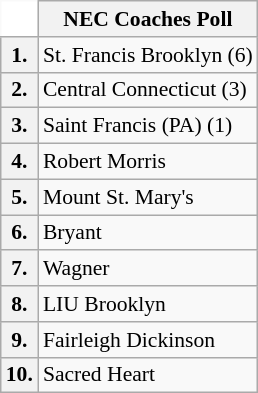<table class="wikitable" style="white-space:nowrap; font-size:90%;">
<tr>
<td ! colspan=1 style="background:white; border-top-style:hidden; border-left-style:hidden;"></td>
<th>NEC Coaches Poll</th>
</tr>
<tr>
<th>1.</th>
<td>St. Francis Brooklyn (6)</td>
</tr>
<tr>
<th>2.</th>
<td>Central Connecticut (3)</td>
</tr>
<tr>
<th>3.</th>
<td>Saint Francis (PA) (1)</td>
</tr>
<tr>
<th>4.</th>
<td>Robert Morris</td>
</tr>
<tr>
<th>5.</th>
<td>Mount St. Mary's</td>
</tr>
<tr>
<th>6.</th>
<td>Bryant</td>
</tr>
<tr>
<th>7.</th>
<td>Wagner</td>
</tr>
<tr>
<th>8.</th>
<td>LIU Brooklyn</td>
</tr>
<tr>
<th>9.</th>
<td>Fairleigh Dickinson</td>
</tr>
<tr>
<th>10.</th>
<td>Sacred Heart</td>
</tr>
</table>
